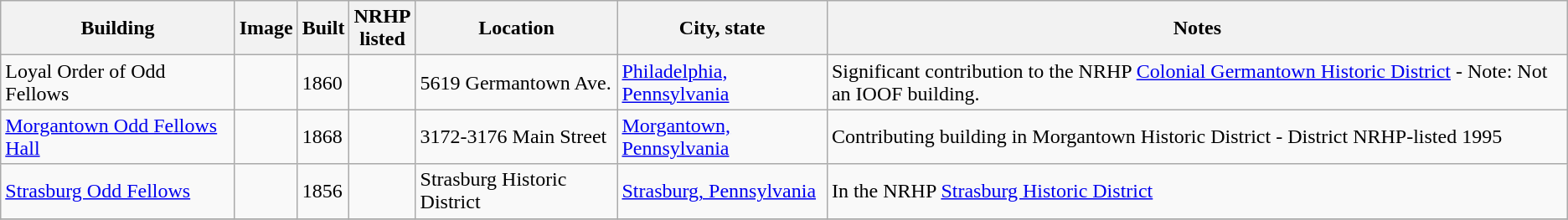<table class="wikitable sortable">
<tr>
<th>Building<br></th>
<th class="unsortable">Image</th>
<th>Built</th>
<th>NRHP<br>listed</th>
<th>Location</th>
<th>City, state</th>
<th class="unsortable">Notes</th>
</tr>
<tr>
<td>Loyal Order of Odd Fellows</td>
<td></td>
<td>1860</td>
<td></td>
<td>5619 Germantown Ave.<br><small></small></td>
<td><a href='#'>Philadelphia, Pennsylvania</a></td>
<td>Significant contribution to the NRHP <a href='#'>Colonial Germantown Historic District</a> - Note: Not an IOOF building.</td>
</tr>
<tr>
<td><a href='#'>Morgantown Odd Fellows Hall</a></td>
<td></td>
<td>1868</td>
<td></td>
<td>3172-3176 Main Street<br><small></small></td>
<td><a href='#'>Morgantown, Pennsylvania</a></td>
<td>Contributing building in Morgantown Historic District - District NRHP-listed 1995</td>
</tr>
<tr>
<td><a href='#'>Strasburg Odd Fellows</a></td>
<td></td>
<td>1856</td>
<td></td>
<td>Strasburg Historic District<br><small></small></td>
<td><a href='#'>Strasburg, Pennsylvania</a></td>
<td>In the NRHP <a href='#'>Strasburg Historic District</a></td>
</tr>
<tr>
</tr>
</table>
